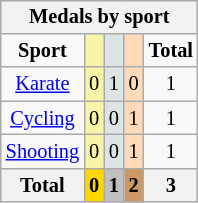<table class="wikitable" style="font-size:85%; float:right">
<tr style="background:#efefef;">
<th colspan=7><strong>Medals by sport</strong></th>
</tr>
<tr align=center>
<td><strong>Sport</strong></td>
<td style="background:#f7f6a8;"></td>
<td style="background:#dce5e5;"></td>
<td style="background:#ffdab9;"></td>
<td><strong>Total</strong></td>
</tr>
<tr align=center>
<td><a href='#'>Karate</a></td>
<td style="background:#f7f6a8;">0</td>
<td style="background:#dce5e5;">1</td>
<td style="background:#ffdab9;">0</td>
<td>1</td>
</tr>
<tr align=center>
<td><a href='#'>Cycling</a></td>
<td style="background:#f7f6a8;">0</td>
<td style="background:#dce5e5;">0</td>
<td style="background:#ffdab9;">1</td>
<td>1</td>
</tr>
<tr align=center>
<td><a href='#'>Shooting</a></td>
<td style="background:#f7f6a8;">0</td>
<td style="background:#dce5e5;">0</td>
<td style="background:#ffdab9;">1</td>
<td>1</td>
</tr>
<tr align=center>
<th><strong>Total</strong></th>
<th style="background:gold;"><strong>0</strong></th>
<th style="background:silver;"><strong>1</strong></th>
<th style="background:#c96;"><strong>2</strong></th>
<th><strong>3</strong></th>
</tr>
</table>
